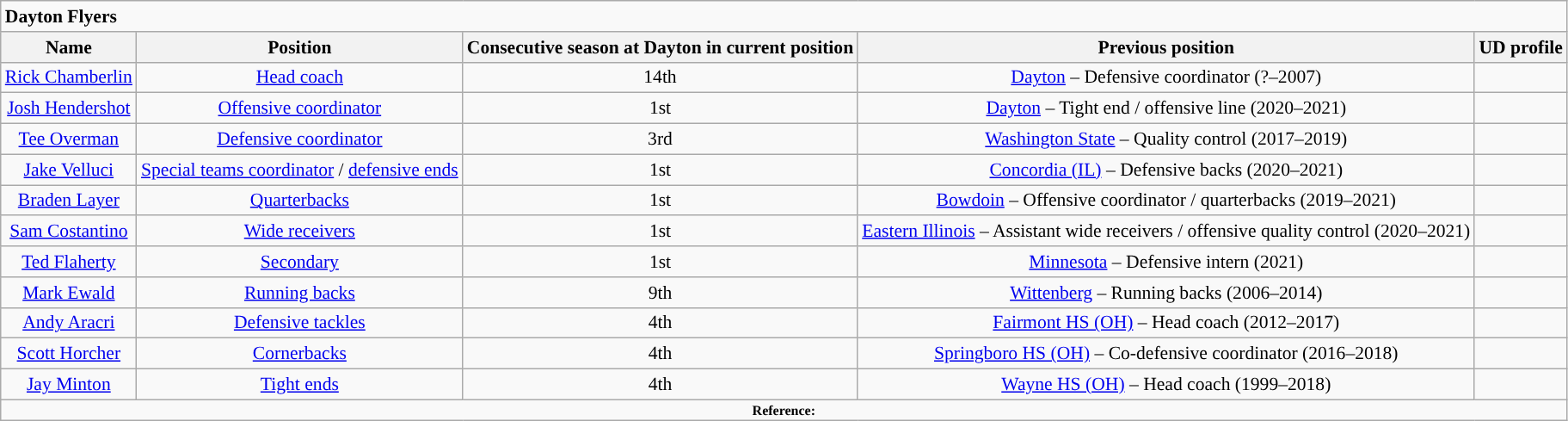<table class="wikitable" style="font-size:90%;">
<tr>
<td colspan=5><strong>Dayton Flyers</strong></td>
</tr>
<tr align="center">
<th>Name</th>
<th>Position</th>
<th>Consecutive season at Dayton in current position</th>
<th>Previous position</th>
<th>UD profile</th>
</tr>
<tr align="center">
<td><a href='#'>Rick Chamberlin</a></td>
<td><a href='#'>Head coach</a></td>
<td>14th</td>
<td><a href='#'>Dayton</a> – Defensive coordinator (?–2007)</td>
<td></td>
</tr>
<tr align="center">
<td><a href='#'>Josh Hendershot</a></td>
<td><a href='#'>Offensive coordinator</a></td>
<td>1st</td>
<td><a href='#'>Dayton</a> – Tight end / offensive line (2020–2021)</td>
<td></td>
</tr>
<tr align="center">
<td><a href='#'>Tee Overman</a></td>
<td><a href='#'>Defensive coordinator</a></td>
<td>3rd</td>
<td><a href='#'>Washington State</a> – Quality control (2017–2019)</td>
<td></td>
</tr>
<tr align="center">
<td><a href='#'>Jake Velluci</a></td>
<td><a href='#'>Special teams coordinator</a> / <a href='#'>defensive ends</a></td>
<td>1st</td>
<td><a href='#'>Concordia (IL)</a> – Defensive backs (2020–2021)</td>
<td></td>
</tr>
<tr align="center">
<td><a href='#'>Braden Layer</a></td>
<td><a href='#'>Quarterbacks</a></td>
<td>1st</td>
<td><a href='#'>Bowdoin</a> – Offensive coordinator / quarterbacks (2019–2021)</td>
<td></td>
</tr>
<tr align="center">
<td><a href='#'>Sam Costantino</a></td>
<td><a href='#'>Wide receivers</a></td>
<td>1st</td>
<td><a href='#'>Eastern Illinois</a> – Assistant wide receivers / offensive quality control (2020–2021)</td>
<td></td>
</tr>
<tr align="center">
<td><a href='#'>Ted Flaherty</a></td>
<td><a href='#'>Secondary</a></td>
<td>1st</td>
<td><a href='#'>Minnesota</a> – Defensive intern (2021)</td>
<td></td>
</tr>
<tr align="center">
<td><a href='#'>Mark Ewald</a></td>
<td><a href='#'>Running backs</a></td>
<td>9th</td>
<td><a href='#'>Wittenberg</a> – Running backs (2006–2014)</td>
<td></td>
</tr>
<tr align="center">
<td><a href='#'>Andy Aracri</a></td>
<td><a href='#'>Defensive tackles</a></td>
<td>4th</td>
<td><a href='#'>Fairmont HS (OH)</a> – Head coach (2012–2017)</td>
<td></td>
</tr>
<tr align="center">
<td><a href='#'>Scott Horcher</a></td>
<td><a href='#'>Cornerbacks</a></td>
<td>4th</td>
<td><a href='#'>Springboro HS (OH)</a> – Co-defensive coordinator (2016–2018)</td>
<td></td>
</tr>
<tr align="center">
<td><a href='#'>Jay Minton</a></td>
<td><a href='#'>Tight ends</a></td>
<td>4th</td>
<td><a href='#'>Wayne HS (OH)</a> – Head coach (1999–2018)</td>
<td></td>
</tr>
<tr>
<td colspan="5" style="font-size:8pt; text-align:center;"><strong>Reference:</strong></td>
</tr>
</table>
